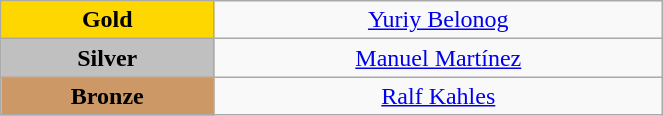<table class="wikitable" style="text-align:center; " width="35%">
<tr>
<td bgcolor="gold"><strong>Gold</strong></td>
<td><a href='#'>Yuriy Belonog</a><br>  <small><em></em></small></td>
</tr>
<tr>
<td bgcolor="silver"><strong>Silver</strong></td>
<td><a href='#'>Manuel Martínez</a><br>  <small><em></em></small></td>
</tr>
<tr>
<td bgcolor="CC9966"><strong>Bronze</strong></td>
<td><a href='#'>Ralf Kahles</a><br>  <small><em></em></small></td>
</tr>
</table>
